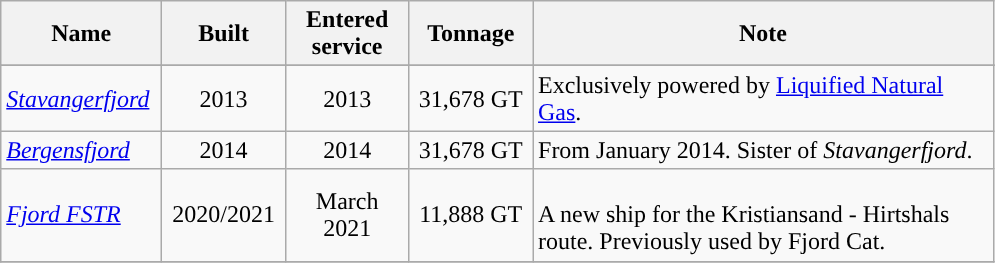<table class="wikitable">
<tr>
<th scope="col" width="100">Name</th>
<th scope="col" width="75">Built</th>
<th scope="col" width="75">Entered service</th>
<th scope="col" width="75">Tonnage</th>
<th scope="col" width="300">Note</th>
</tr>
<tr>
</tr>
<tr>
<td><em><a href='#'>Stavangerfjord</a></em></td>
<td align="Center">2013</td>
<td align="Center">2013</td>
<td align="Center">31,678 GT</td>
<td>Exclusively powered by <a href='#'>Liquified Natural Gas</a>.</td>
</tr>
<tr>
<td><a href='#'><em>Bergensfjord</em></a></td>
<td align="Center">2014</td>
<td align="Center">2014</td>
<td align="Center">31,678 GT</td>
<td>From January 2014. Sister of <em>Stavangerfjord</em>.</td>
</tr>
<tr>
<td><em><a href='#'>Fjord FSTR</a></em></td>
<td align="Center">2020/2021</td>
<td align="Center">March 2021</td>
<td align="Center">11,888 GT</td>
<td><br>A new ship for the Kristiansand - Hirtshals route. Previously used by Fjord Cat.</td>
</tr>
<tr>
</tr>
</table>
